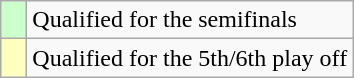<table class=wikitable>
<tr>
<td width=10px style="background-color:#ccffcc;"></td>
<td>Qualified for the semifinals</td>
</tr>
<tr>
<td width=10px style="background-color:#FFFFBF;"></td>
<td>Qualified for the 5th/6th play off</td>
</tr>
</table>
